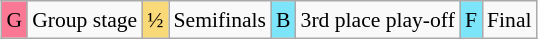<table class="wikitable" style="margin:0.5em auto; font-size:90%; line-height:1.25em;">
<tr>
<td bgcolor="#FA7894" align=center>G</td>
<td>Group stage</td>
<td bgcolor="#FAD978" align=center>½</td>
<td>Semifinals</td>
<td bgcolor="#7DE5FA" align=center>B</td>
<td>3rd place play-off</td>
<td bgcolor="#7DE5FA" align=center>F</td>
<td>Final</td>
</tr>
</table>
